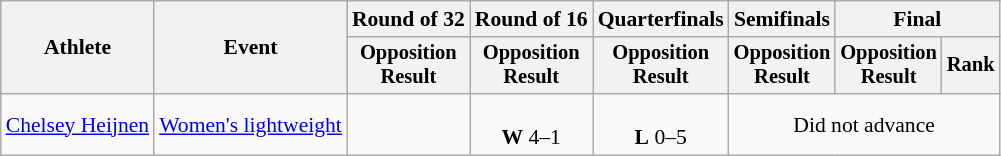<table class="wikitable" style="font-size:90%">
<tr>
<th rowspan="2">Athlete</th>
<th rowspan="2">Event</th>
<th>Round of 32</th>
<th>Round of 16</th>
<th>Quarterfinals</th>
<th>Semifinals</th>
<th colspan=2>Final</th>
</tr>
<tr style="font-size:95%">
<th>Opposition<br>Result</th>
<th>Opposition<br>Result</th>
<th>Opposition<br>Result</th>
<th>Opposition<br>Result</th>
<th>Opposition<br>Result</th>
<th>Rank</th>
</tr>
<tr align=center>
<td align=left><a href='#'>Chelsey Heijnen</a></td>
<td align=left><a href='#'>Women's lightweight</a></td>
<td></td>
<td><br><strong>W</strong> 4–1</td>
<td><br><strong>L</strong> 0–5</td>
<td colspan=3>Did not advance</td>
</tr>
</table>
